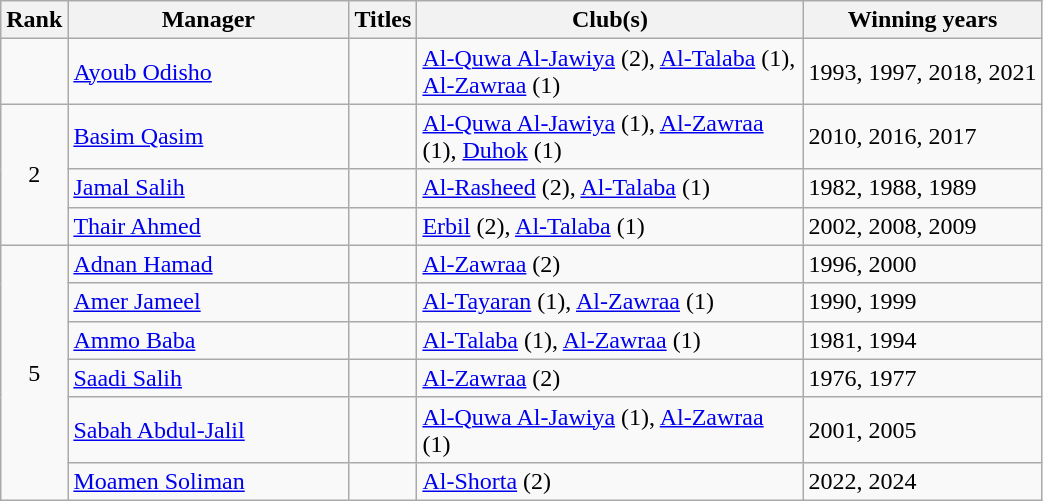<table class="wikitable">
<tr>
<th>Rank</th>
<th width=180>Manager</th>
<th>Titles</th>
<th width=250>Club(s)</th>
<th>Winning years</th>
</tr>
<tr>
<td></td>
<td> <a href='#'>Ayoub Odisho</a></td>
<td></td>
<td><a href='#'>Al-Quwa Al-Jawiya</a> (2), <a href='#'>Al-Talaba</a> (1), <a href='#'>Al-Zawraa</a> (1)</td>
<td>1993, 1997, 2018, 2021</td>
</tr>
<tr>
<td rowspan=3 style="text-align:center;">2</td>
<td> <a href='#'>Basim Qasim</a></td>
<td></td>
<td><a href='#'>Al-Quwa Al-Jawiya</a> (1), <a href='#'>Al-Zawraa</a> (1), <a href='#'>Duhok</a> (1)</td>
<td>2010, 2016, 2017</td>
</tr>
<tr>
<td> <a href='#'>Jamal Salih</a></td>
<td></td>
<td><a href='#'>Al-Rasheed</a> (2), <a href='#'>Al-Talaba</a> (1)</td>
<td>1982, 1988, 1989</td>
</tr>
<tr>
<td> <a href='#'>Thair Ahmed</a></td>
<td></td>
<td><a href='#'>Erbil</a> (2), <a href='#'>Al-Talaba</a> (1)</td>
<td>2002, 2008, 2009</td>
</tr>
<tr>
<td rowspan="6" style="text-align:center;">5</td>
<td> <a href='#'>Adnan Hamad</a></td>
<td></td>
<td><a href='#'>Al-Zawraa</a> (2)</td>
<td>1996, 2000</td>
</tr>
<tr>
<td> <a href='#'>Amer Jameel</a></td>
<td></td>
<td><a href='#'>Al-Tayaran</a> (1), <a href='#'>Al-Zawraa</a> (1)</td>
<td>1990, 1999</td>
</tr>
<tr>
<td> <a href='#'>Ammo Baba</a></td>
<td></td>
<td><a href='#'>Al-Talaba</a> (1), <a href='#'>Al-Zawraa</a> (1)</td>
<td>1981, 1994</td>
</tr>
<tr>
<td> <a href='#'>Saadi Salih</a></td>
<td></td>
<td><a href='#'>Al-Zawraa</a> (2)</td>
<td>1976, 1977</td>
</tr>
<tr>
<td> <a href='#'>Sabah Abdul-Jalil</a></td>
<td></td>
<td><a href='#'>Al-Quwa Al-Jawiya</a> (1), <a href='#'>Al-Zawraa</a> (1)</td>
<td>2001, 2005</td>
</tr>
<tr>
<td> <a href='#'>Moamen Soliman</a></td>
<td></td>
<td><a href='#'>Al-Shorta</a> (2)</td>
<td>2022, 2024</td>
</tr>
</table>
